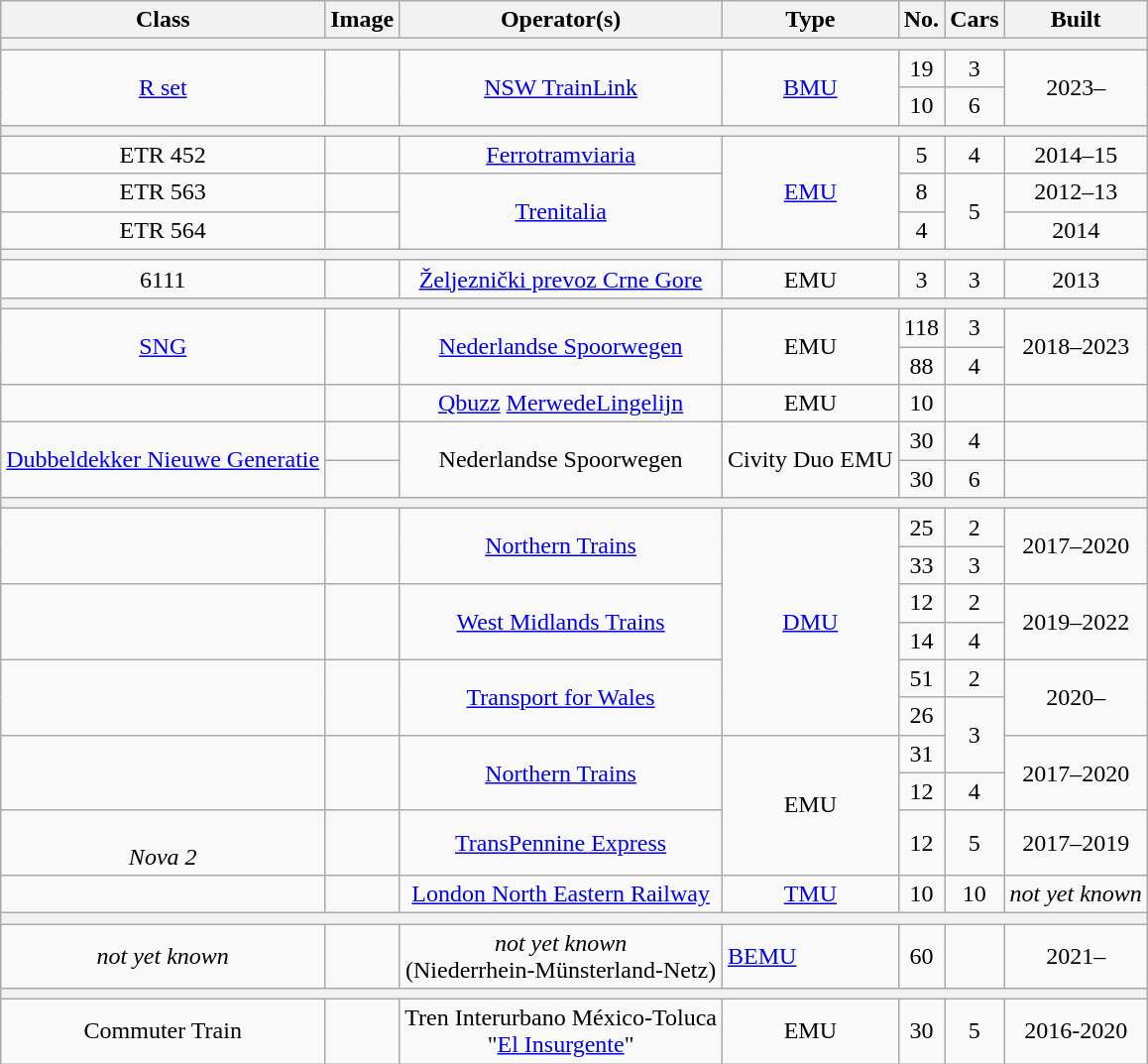<table class="wikitable">
<tr>
<th>Class</th>
<th>Image</th>
<th>Operator(s)</th>
<th>Type</th>
<th>No.</th>
<th>Cars</th>
<th>Built</th>
</tr>
<tr>
<th colspan="9"></th>
</tr>
<tr>
<td rowspan="2" align="center"><a href='#'>R set</a></td>
<td rowspan="2" align="center"></td>
<td rowspan="2" align="center"><a href='#'>NSW TrainLink</a></td>
<td rowspan="2" align="center"><a href='#'>BMU</a></td>
<td align="center">19</td>
<td align="center">3</td>
<td rowspan="2" align="center">2023–</td>
</tr>
<tr>
<td align="center">10</td>
<td align="center">6</td>
</tr>
<tr>
<th colspan="9"></th>
</tr>
<tr>
<td align="center">ETR 452</td>
<td align="center"></td>
<td align="center"><a href='#'>Ferrotramviaria</a></td>
<td rowspan="3" align="center"><a href='#'>EMU</a></td>
<td align="center">5</td>
<td align="center">4</td>
<td align="center">2014–15</td>
</tr>
<tr>
<td align="center">ETR 563</td>
<td align="center"></td>
<td rowspan="2" align="center"><a href='#'>Trenitalia</a></td>
<td align="center">8</td>
<td rowspan="2" align="center">5</td>
<td align="center">2012–13</td>
</tr>
<tr>
<td align="center">ETR 564</td>
<td align="center"></td>
<td align="center">4</td>
<td align="center">2014</td>
</tr>
<tr>
<th colspan="9"></th>
</tr>
<tr>
<td align="center">6111</td>
<td align="center"></td>
<td align="center"><a href='#'>Željeznički prevoz Crne Gore</a></td>
<td align="center">EMU</td>
<td align="center">3</td>
<td align="center">3</td>
<td align="center">2013</td>
</tr>
<tr>
<th colspan="9"></th>
</tr>
<tr>
<td rowspan="2" align="center"><a href='#'>SNG</a></td>
<td rowspan="2" align="center"></td>
<td rowspan="2" align="center"><a href='#'>Nederlandse Spoorwegen</a></td>
<td rowspan="2" align="center">EMU</td>
<td align="center">118</td>
<td align="center">3</td>
<td rowspan="2" align="center">2018–2023</td>
</tr>
<tr>
<td align="center">88</td>
<td align="center">4</td>
</tr>
<tr>
<td></td>
<td></td>
<td align="center"><a href='#'>Qbuzz</a> <a href='#'>MerwedeLingelijn</a></td>
<td align="center">EMU</td>
<td align="center">10</td>
<td></td>
<td></td>
</tr>
<tr>
<td rowspan="2" align="center"><a href='#'>Dubbeldekker Nieuwe Generatie</a></td>
<td></td>
<td rowspan="2" align="center">Nederlandse Spoorwegen</td>
<td rowspan="2" align="center">Civity Duo EMU</td>
<td align="center">30</td>
<td align="center">4</td>
<td></td>
</tr>
<tr>
<td></td>
<td align="center">30</td>
<td align="center">6</td>
<td></td>
</tr>
<tr>
<th colspan="9"></th>
</tr>
<tr>
<td rowspan="2" align="center"></td>
<td rowspan="2" align="center"></td>
<td rowspan="2" align="center"><a href='#'>Northern Trains</a></td>
<td rowspan="6" align="center"><a href='#'>DMU</a></td>
<td align="center">25</td>
<td align="center">2</td>
<td rowspan="2" align="center">2017–2020</td>
</tr>
<tr>
<td align="center">33</td>
<td align="center">3</td>
</tr>
<tr>
<td rowspan="2" align="center"></td>
<td rowspan="2" align="center"></td>
<td rowspan="2" align="center"><a href='#'>West Midlands Trains</a></td>
<td align="center">12</td>
<td align="center">2</td>
<td rowspan="2" align="center">2019–2022</td>
</tr>
<tr>
<td align="center">14</td>
<td align="center">4</td>
</tr>
<tr>
<td rowspan="2" align="center"></td>
<td rowspan="2" align="center"></td>
<td rowspan="2" align="center"><a href='#'>Transport for Wales</a></td>
<td align="center">51</td>
<td align="center">2</td>
<td rowspan="2" align="center">2020–</td>
</tr>
<tr>
<td align="center">26</td>
<td rowspan="2" align="center">3</td>
</tr>
<tr>
<td rowspan="2" align="center"></td>
<td rowspan="2" align="center"></td>
<td rowspan="2" align="center"><a href='#'>Northern Trains</a></td>
<td rowspan="3" align="center">EMU</td>
<td align="center">31</td>
<td rowspan="2" align="center">2017–2020</td>
</tr>
<tr>
<td align="center">12</td>
<td align="center">4</td>
</tr>
<tr>
<td align="center"><br><em>Nova 2</em></td>
<td align="center"></td>
<td align="center"><a href='#'>TransPennine Express</a></td>
<td align="center">12</td>
<td align="center">5</td>
<td align="center">2017–2019</td>
</tr>
<tr>
<td align="center"></td>
<td align="center"></td>
<td align="center"><a href='#'>London North Eastern Railway</a></td>
<td align="center"><a href='#'>TMU</a></td>
<td align="center">10</td>
<td align="center">10</td>
<td align="center"><em>not yet known</em></td>
</tr>
<tr>
<th colspan="9"></th>
</tr>
<tr>
<td align="center"><em>not yet known</em></td>
<td></td>
<td align="center"><em>not yet known</em><br>(Niederrhein-Münsterland-Netz)</td>
<td><a href='#'>BEMU</a></td>
<td align="center">60</td>
<td></td>
<td align="center">2021–</td>
</tr>
<tr>
<th colspan="9"></th>
</tr>
<tr>
<td align="center">Commuter Train</td>
<td align="center"></td>
<td align="center">Tren Interurbano México-Toluca<br>"<a href='#'>El Insurgente</a>"</td>
<td align="center">EMU</td>
<td align="center">30</td>
<td align="center">5</td>
<td align="center">2016-2020</td>
</tr>
</table>
